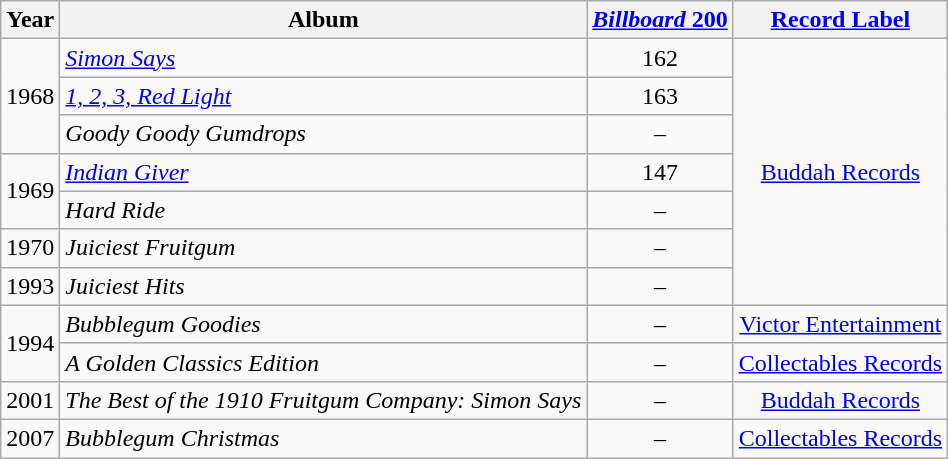<table class="wikitable" style=text-align:center;>
<tr>
<th>Year</th>
<th>Album</th>
<th><a href='#'><em>Billboard</em> 200</a></th>
<th><a href='#'>Record Label</a></th>
</tr>
<tr>
<td rowspan=3>1968</td>
<td align=left><em><a href='#'>Simon Says</a></em></td>
<td>162</td>
<td rowspan=7><a href='#'>Buddah Records</a></td>
</tr>
<tr>
<td align=left><em><a href='#'>1, 2, 3, Red Light</a></em></td>
<td>163</td>
</tr>
<tr>
<td align=left><em>Goody Goody Gumdrops</em></td>
<td>–</td>
</tr>
<tr>
<td rowspan=2>1969</td>
<td align=left><em><a href='#'>Indian Giver</a></em></td>
<td>147</td>
</tr>
<tr>
<td align=left><em>Hard Ride</em></td>
<td>–</td>
</tr>
<tr>
<td>1970</td>
<td align=left><em>Juiciest Fruitgum</em></td>
<td>–</td>
</tr>
<tr>
<td>1993</td>
<td align=left><em>Juiciest Hits</em></td>
<td>–</td>
</tr>
<tr>
<td rowspan=2>1994</td>
<td align=left><em>Bubblegum Goodies</em></td>
<td>–</td>
<td rowspan=1><a href='#'>Victor Entertainment</a></td>
</tr>
<tr>
<td align=left><em>A Golden Classics Edition</em></td>
<td>–</td>
<td rowspan=1><a href='#'>Collectables Records</a></td>
</tr>
<tr>
<td>2001</td>
<td align=left><em>The Best of the 1910 Fruitgum Company: Simon Says</em></td>
<td>–</td>
<td rowspan=1><a href='#'>Buddah Records</a></td>
</tr>
<tr>
<td>2007</td>
<td align=left><em>Bubblegum Christmas</em></td>
<td>–</td>
<td rowspan=1><a href='#'>Collectables Records</a></td>
</tr>
</table>
